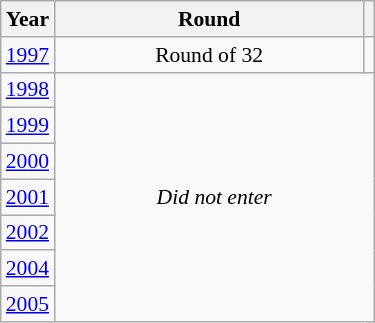<table class="wikitable" style="text-align: center; font-size:90%">
<tr>
<th>Year</th>
<th style="width:200px">Round</th>
<th></th>
</tr>
<tr>
<td><a href='#'>1997</a></td>
<td>Round of 32</td>
<td></td>
</tr>
<tr>
<td><a href='#'>1998</a></td>
<td colspan="2" rowspan="7"><em>Did not enter</em></td>
</tr>
<tr>
<td><a href='#'>1999</a></td>
</tr>
<tr>
<td><a href='#'>2000</a></td>
</tr>
<tr>
<td><a href='#'>2001</a></td>
</tr>
<tr>
<td><a href='#'>2002</a></td>
</tr>
<tr>
<td><a href='#'>2004</a></td>
</tr>
<tr>
<td><a href='#'>2005</a></td>
</tr>
</table>
